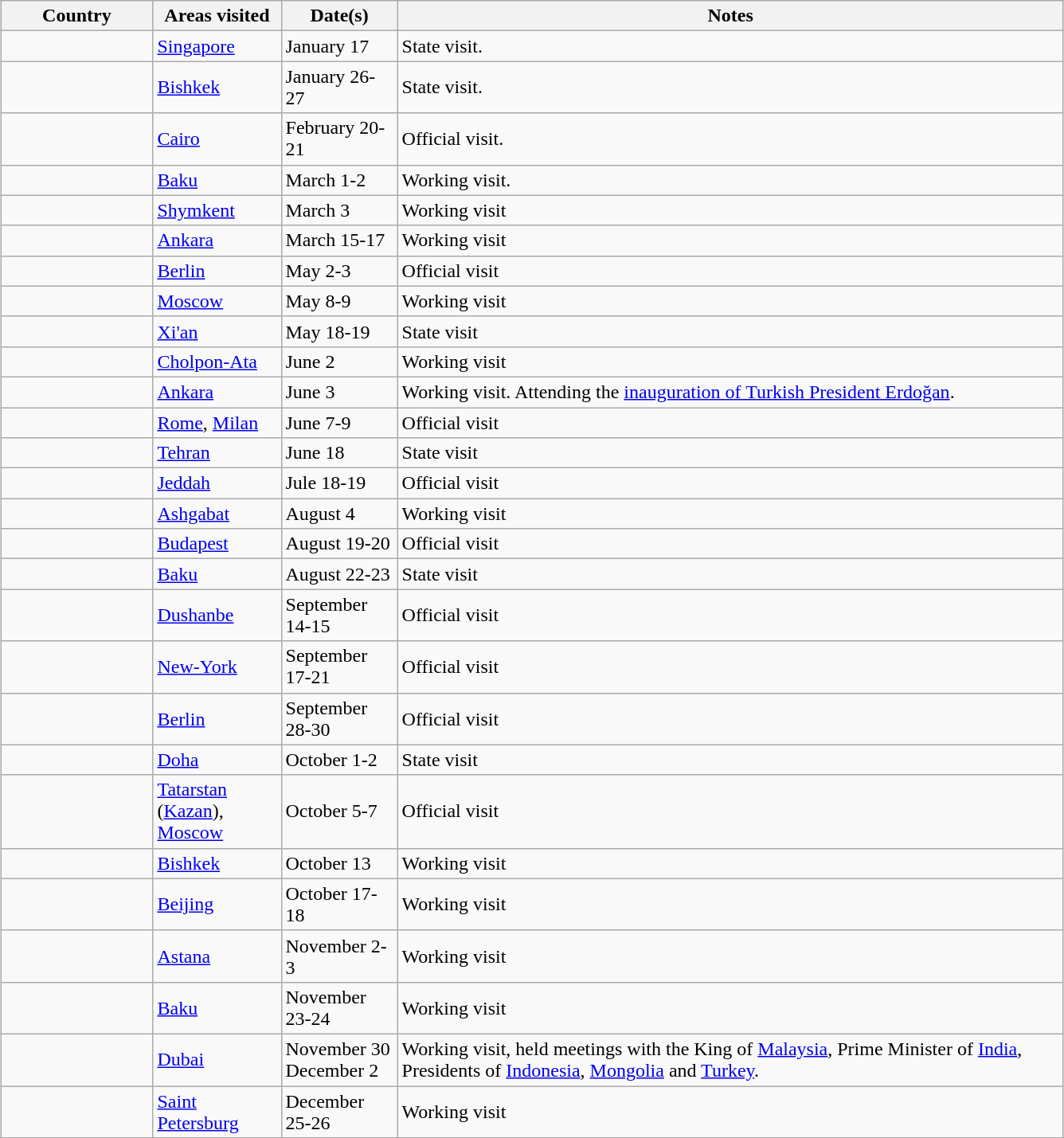<table class="wikitable" style="margin: 1em auto 1em auto">
<tr>
<th width="120">Country</th>
<th width="100">Areas visited</th>
<th width="90">Date(s)</th>
<th width="550">Notes</th>
</tr>
<tr>
<td></td>
<td><a href='#'>Singapore</a></td>
<td>January 17</td>
<td>State visit.</td>
</tr>
<tr>
<td></td>
<td><a href='#'>Bishkek</a></td>
<td>January 26-27</td>
<td>State visit.</td>
</tr>
<tr>
<td></td>
<td><a href='#'>Cairo</a></td>
<td>February 20-21</td>
<td>Official visit.</td>
</tr>
<tr>
<td></td>
<td><a href='#'>Baku</a></td>
<td>March 1-2</td>
<td>Working visit.</td>
</tr>
<tr>
<td></td>
<td><a href='#'>Shymkent</a></td>
<td>March 3</td>
<td>Working visit</td>
</tr>
<tr>
<td></td>
<td><a href='#'>Ankara</a></td>
<td>March 15-17</td>
<td>Working visit</td>
</tr>
<tr>
<td></td>
<td><a href='#'>Berlin</a></td>
<td>May 2-3</td>
<td>Official visit</td>
</tr>
<tr>
<td></td>
<td><a href='#'>Moscow</a></td>
<td>May 8-9</td>
<td>Working visit</td>
</tr>
<tr>
<td></td>
<td><a href='#'>Xi'an</a></td>
<td>May 18-19</td>
<td>State visit</td>
</tr>
<tr>
<td></td>
<td><a href='#'>Cholpon-Ata</a></td>
<td>June 2</td>
<td>Working visit</td>
</tr>
<tr>
<td></td>
<td><a href='#'>Ankara</a></td>
<td>June 3</td>
<td>Working visit. Attending the <a href='#'>inauguration of Turkish President Erdoğan</a>.</td>
</tr>
<tr>
<td></td>
<td><a href='#'>Rome</a>, <a href='#'>Milan</a></td>
<td>June 7-9</td>
<td>Official visit</td>
</tr>
<tr>
<td></td>
<td><a href='#'>Tehran</a></td>
<td>June 18</td>
<td>State visit</td>
</tr>
<tr>
<td></td>
<td><a href='#'>Jeddah</a></td>
<td>Jule 18-19</td>
<td>Official visit</td>
</tr>
<tr>
<td></td>
<td><a href='#'>Ashgabat</a></td>
<td>August 4</td>
<td>Working visit</td>
</tr>
<tr>
<td></td>
<td><a href='#'>Budapest</a></td>
<td>August 19-20</td>
<td>Official visit</td>
</tr>
<tr>
<td></td>
<td><a href='#'>Baku</a></td>
<td>August 22-23</td>
<td>State visit</td>
</tr>
<tr>
<td></td>
<td><a href='#'>Dushanbe</a></td>
<td>September 14-15</td>
<td>Official visit</td>
</tr>
<tr>
<td></td>
<td><a href='#'>New-York</a></td>
<td>September 17-21</td>
<td>Official visit</td>
</tr>
<tr>
<td></td>
<td><a href='#'>Berlin</a></td>
<td>September 28-30</td>
<td>Official visit</td>
</tr>
<tr>
<td></td>
<td><a href='#'>Doha</a></td>
<td>October 1-2</td>
<td>State visit</td>
</tr>
<tr>
<td></td>
<td><a href='#'>Tatarstan</a> (<a href='#'>Kazan</a>), <a href='#'>Moscow</a></td>
<td>October 5-7</td>
<td>Official visit</td>
</tr>
<tr>
<td></td>
<td><a href='#'>Bishkek</a></td>
<td>October 13</td>
<td>Working visit</td>
</tr>
<tr>
<td></td>
<td><a href='#'>Beijing</a></td>
<td>October 17-18</td>
<td>Working visit</td>
</tr>
<tr>
<td></td>
<td><a href='#'>Astana</a></td>
<td>November 2-3</td>
<td>Working visit</td>
</tr>
<tr>
<td></td>
<td><a href='#'>Baku</a></td>
<td>November 23-24</td>
<td>Working visit</td>
</tr>
<tr>
<td></td>
<td><a href='#'>Dubai</a></td>
<td>November 30 December 2</td>
<td>Working visit, held meetings with the King of <a href='#'>Malaysia</a>, Prime Minister of <a href='#'>India</a>, Presidents of <a href='#'>Indonesia</a>, <a href='#'>Mongolia</a> and <a href='#'>Turkey</a>.</td>
</tr>
<tr>
<td></td>
<td><a href='#'>Saint Petersburg</a></td>
<td>December 25-26</td>
<td>Working visit</td>
</tr>
<tr>
</tr>
</table>
